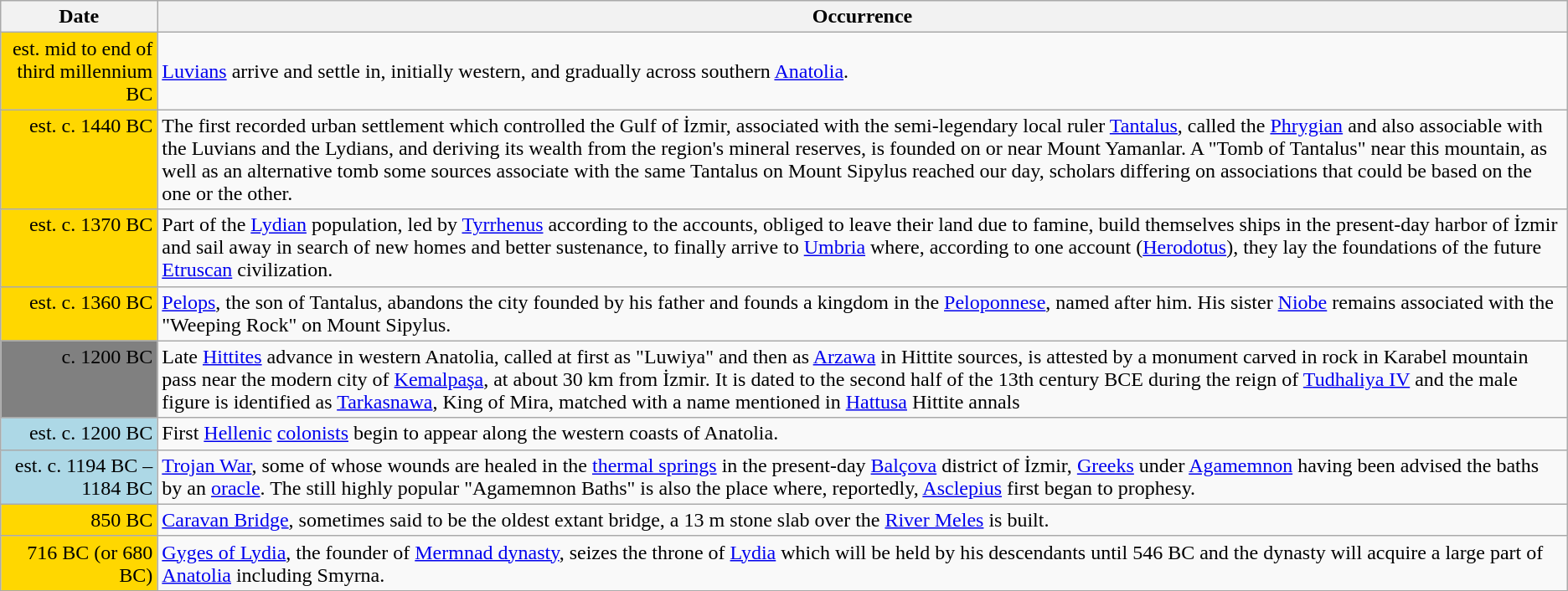<table class="wikitable">
<tr>
<th width="10%"><strong>Date</strong></th>
<th><strong>Occurrence</strong></th>
</tr>
<tr>
<td valign="top" align="right" style="background:Gold">est. mid to end of third millennium BC</td>
<td><a href='#'>Luvians</a> arrive and settle in, initially western, and gradually across southern <a href='#'>Anatolia</a>.</td>
</tr>
<tr>
<td valign="top" align="right" style="background:Gold">est. c. 1440 BC</td>
<td>The first recorded urban settlement which controlled the Gulf of İzmir, associated with the semi-legendary local ruler <a href='#'>Tantalus</a>, called the <a href='#'>Phrygian</a> and also associable with the Luvians and the Lydians, and deriving its wealth from the region's mineral reserves, is founded on or near Mount Yamanlar. A "Tomb of Tantalus" near this mountain, as well as an alternative tomb some sources associate with the same Tantalus on Mount Sipylus reached our day, scholars differing on associations that could be based on the one or the other.</td>
</tr>
<tr>
<td valign="top" align="right" style="background:Gold">est. c. 1370 BC</td>
<td>Part of the <a href='#'>Lydian</a> population, led by <a href='#'>Tyrrhenus</a> according to the accounts, obliged to leave their land due to famine, build themselves ships in the present-day harbor of İzmir and sail away in search of new homes and better sustenance, to finally arrive to <a href='#'>Umbria</a> where, according to one account (<a href='#'>Herodotus</a>), they lay the foundations of the future <a href='#'>Etruscan</a> civilization.</td>
</tr>
<tr>
<td valign="top" align="right" style="background:Gold">est. c. 1360 BC</td>
<td><a href='#'>Pelops</a>, the son of Tantalus, abandons the city founded by his father and founds a kingdom in the <a href='#'>Peloponnese</a>, named after him. His sister <a href='#'>Niobe</a> remains associated with the "Weeping Rock" on Mount Sipylus.</td>
</tr>
<tr>
<td valign="top" align="right" style="background:Gray">c. 1200 BC</td>
<td>Late <a href='#'>Hittites</a> advance in western Anatolia, called at first as "Luwiya" and then as <a href='#'>Arzawa</a> in Hittite sources, is attested by a monument carved in rock in Karabel mountain pass near the modern city of <a href='#'>Kemalpaşa</a>, at about 30 km from İzmir. It is dated to the second half of the 13th century BCE during the reign of <a href='#'>Tudhaliya IV</a> and the male figure is identified as <a href='#'>Tarkasnawa</a>, King of Mira, matched with a name mentioned in <a href='#'>Hattusa</a> Hittite annals</td>
</tr>
<tr>
<td valign="top" align="right" style="background:Lightblue">est. c. 1200 BC</td>
<td>First <a href='#'>Hellenic</a> <a href='#'>colonists</a> begin to appear along the western coasts of Anatolia.</td>
</tr>
<tr>
<td valign="top" align="right" style="background:Lightblue">est. c. 1194 BC – 1184 BC</td>
<td><a href='#'>Trojan War</a>, some of whose wounds are healed in the <a href='#'>thermal springs</a> in the present-day <a href='#'>Balçova</a> district of İzmir, <a href='#'>Greeks</a> under <a href='#'>Agamemnon</a> having been advised the baths by an <a href='#'>oracle</a>. The still highly popular "Agamemnon Baths" is also the place where, reportedly, <a href='#'>Asclepius</a> first began to prophesy.</td>
</tr>
<tr>
<td valign="top" align="right" style="background:Gold">850 BC</td>
<td><a href='#'>Caravan Bridge</a>, sometimes said to be the oldest extant bridge, a 13 m stone slab over the <a href='#'>River Meles</a> is built.</td>
</tr>
<tr>
<td valign="top" align="right" style="background:Gold">716 BC (or 680 BC)</td>
<td><a href='#'>Gyges of Lydia</a>, the founder of <a href='#'>Mermnad dynasty</a>, seizes the throne of <a href='#'>Lydia</a> which will be held by his descendants until 546 BC and the dynasty will acquire a large part of <a href='#'>Anatolia</a> including Smyrna.</td>
</tr>
</table>
